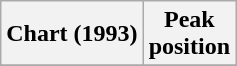<table class="wikitable sortable plainrowheaders" style="text-align:center">
<tr>
<th>Chart (1993)</th>
<th>Peak<br>position</th>
</tr>
<tr>
</tr>
</table>
